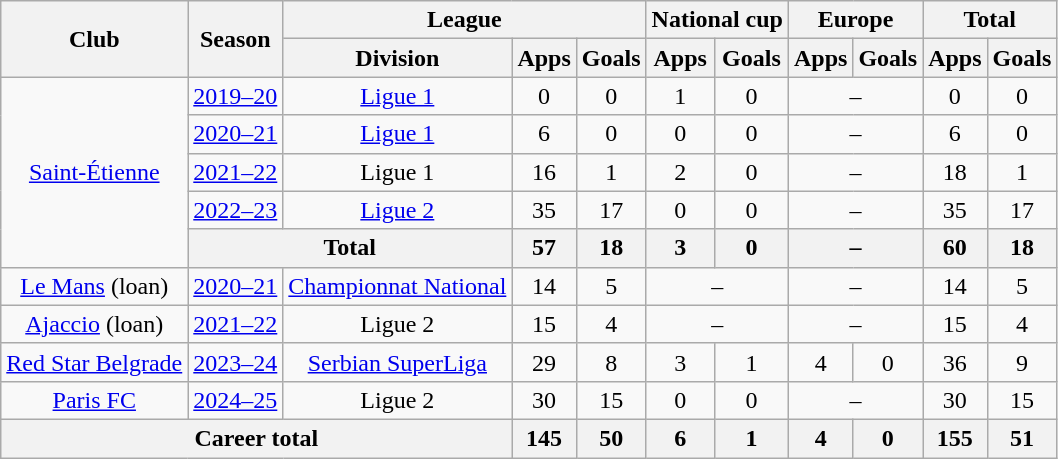<table class="wikitable" style="text-align: center">
<tr>
<th rowspan="2">Club</th>
<th rowspan="2">Season</th>
<th colspan="3">League</th>
<th colspan="2">National cup</th>
<th colspan="2">Europe</th>
<th colspan="2">Total</th>
</tr>
<tr>
<th>Division</th>
<th>Apps</th>
<th>Goals</th>
<th>Apps</th>
<th>Goals</th>
<th>Apps</th>
<th>Goals</th>
<th>Apps</th>
<th>Goals</th>
</tr>
<tr>
<td rowspan="5"><a href='#'>Saint-Étienne</a></td>
<td><a href='#'>2019–20</a></td>
<td><a href='#'>Ligue 1</a></td>
<td>0</td>
<td>0</td>
<td>1</td>
<td>0</td>
<td colspan="2">–</td>
<td>0</td>
<td>0</td>
</tr>
<tr>
<td><a href='#'>2020–21</a></td>
<td><a href='#'>Ligue 1</a></td>
<td>6</td>
<td>0</td>
<td>0</td>
<td>0</td>
<td colspan="2">–</td>
<td>6</td>
<td>0</td>
</tr>
<tr>
<td><a href='#'>2021–22</a></td>
<td>Ligue 1</td>
<td>16</td>
<td>1</td>
<td>2</td>
<td>0</td>
<td colspan="2">–</td>
<td>18</td>
<td>1</td>
</tr>
<tr>
<td><a href='#'>2022–23</a></td>
<td><a href='#'>Ligue 2</a></td>
<td>35</td>
<td>17</td>
<td>0</td>
<td>0</td>
<td colspan="2">–</td>
<td>35</td>
<td>17</td>
</tr>
<tr>
<th colspan="2">Total</th>
<th>57</th>
<th>18</th>
<th>3</th>
<th>0</th>
<th colspan="2">–</th>
<th>60</th>
<th>18</th>
</tr>
<tr>
<td><a href='#'>Le Mans</a> (loan)</td>
<td><a href='#'>2020–21</a></td>
<td><a href='#'>Championnat National</a></td>
<td>14</td>
<td>5</td>
<td colspan="2">–</td>
<td colspan="2">–</td>
<td>14</td>
<td>5</td>
</tr>
<tr>
<td><a href='#'>Ajaccio</a> (loan)</td>
<td><a href='#'>2021–22</a></td>
<td>Ligue 2</td>
<td>15</td>
<td>4</td>
<td colspan="2">–</td>
<td colspan="2">–</td>
<td>15</td>
<td>4</td>
</tr>
<tr>
<td><a href='#'>Red Star Belgrade</a></td>
<td><a href='#'>2023–24</a></td>
<td><a href='#'>Serbian SuperLiga</a></td>
<td>29</td>
<td>8</td>
<td>3</td>
<td>1</td>
<td>4</td>
<td>0</td>
<td>36</td>
<td>9</td>
</tr>
<tr>
<td><a href='#'>Paris FC</a></td>
<td><a href='#'>2024–25</a></td>
<td>Ligue 2</td>
<td>30</td>
<td>15</td>
<td>0</td>
<td>0</td>
<td colspan="2">–</td>
<td>30</td>
<td>15</td>
</tr>
<tr>
<th colspan="3">Career total</th>
<th>145</th>
<th>50</th>
<th>6</th>
<th>1</th>
<th>4</th>
<th>0</th>
<th>155</th>
<th>51</th>
</tr>
</table>
